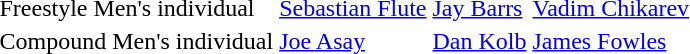<table>
<tr>
<td>Freestyle Men's individual<br></td>
<td> <a href='#'>Sebastian Flute</a></td>
<td> <a href='#'>Jay Barrs</a></td>
<td> <a href='#'>Vadim Chikarev</a></td>
</tr>
<tr>
<td>Compound Men's individual<br></td>
<td> <a href='#'>Joe Asay</a></td>
<td> <a href='#'>Dan Kolb</a></td>
<td> <a href='#'>James Fowles</a></td>
</tr>
</table>
